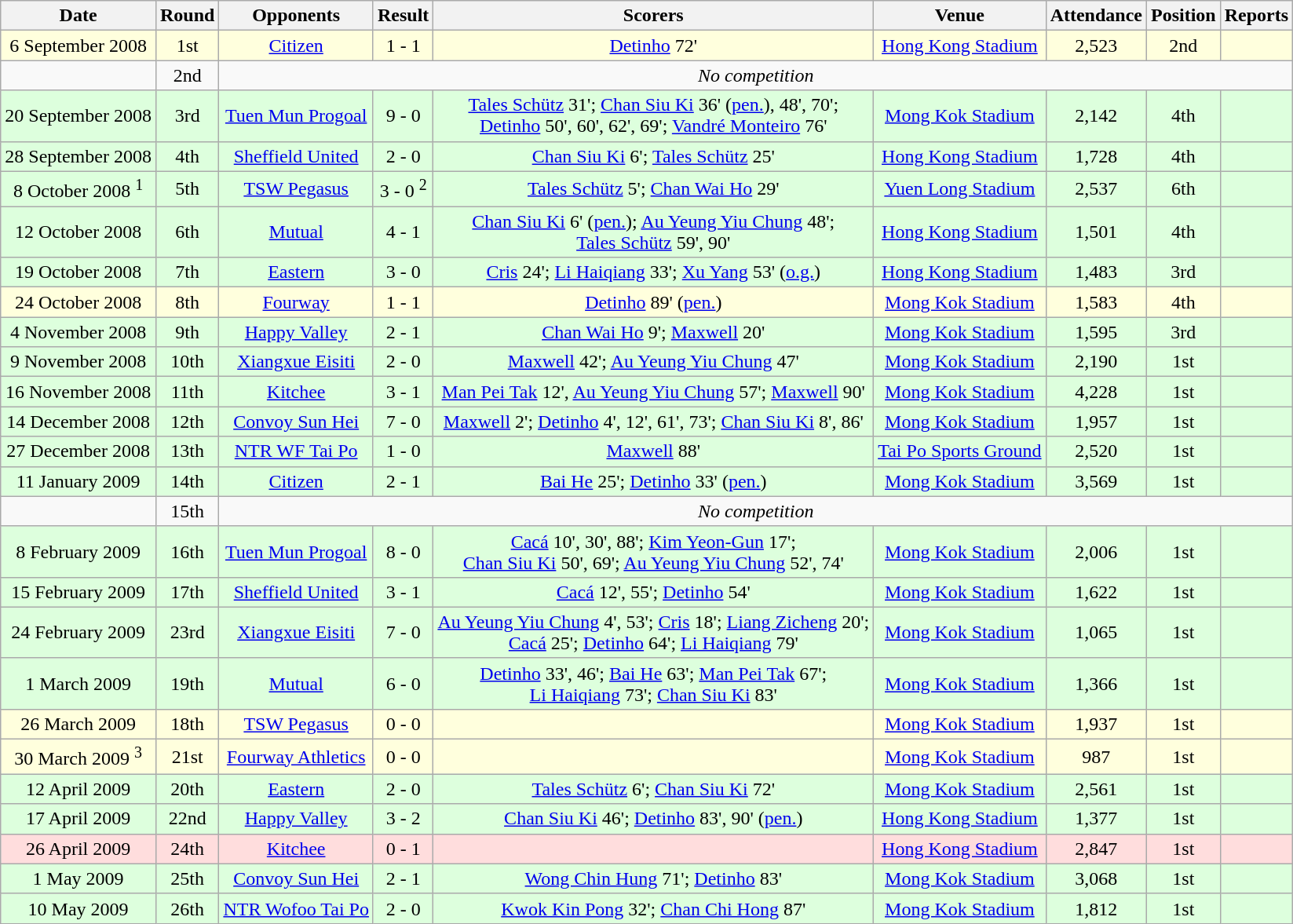<table class="wikitable" style="text-align:center;">
<tr>
<th>Date</th>
<th>Round</th>
<th>Opponents</th>
<th>Result</th>
<th>Scorers</th>
<th>Venue</th>
<th>Attendance</th>
<th>Position</th>
<th>Reports</th>
</tr>
<tr bgcolor="#ffffdd">
<td>6 September 2008</td>
<td>1st</td>
<td><a href='#'>Citizen</a></td>
<td>1 - 1</td>
<td><a href='#'>Detinho</a> 72'</td>
<td><a href='#'>Hong Kong Stadium</a></td>
<td>2,523</td>
<td>2nd</td>
<td></td>
</tr>
<tr>
<td></td>
<td>2nd</td>
<td colspan=7 align=center><em>No competition</em></td>
</tr>
<tr bgcolor="#ddffdd">
<td>20 September 2008</td>
<td>3rd</td>
<td><a href='#'>Tuen Mun Progoal</a></td>
<td>9 - 0</td>
<td><a href='#'>Tales Schütz</a> 31'; <a href='#'>Chan Siu Ki</a> 36' (<a href='#'>pen.</a>), 48', 70'; <br><a href='#'>Detinho</a> 50', 60', 62', 69'; <a href='#'>Vandré Monteiro</a> 76'</td>
<td><a href='#'>Mong Kok Stadium</a></td>
<td>2,142</td>
<td>4th</td>
<td></td>
</tr>
<tr bgcolor="#ddffdd">
<td>28 September 2008</td>
<td>4th</td>
<td><a href='#'>Sheffield United</a></td>
<td>2 - 0</td>
<td><a href='#'>Chan Siu Ki</a> 6'; <a href='#'>Tales Schütz</a> 25'</td>
<td><a href='#'>Hong Kong Stadium</a></td>
<td>1,728</td>
<td>4th</td>
<td></td>
</tr>
<tr bgcolor="#ddffdd">
<td>8 October 2008 <sup>1</sup></td>
<td>5th</td>
<td><a href='#'>TSW Pegasus</a></td>
<td>3 - 0 <sup>2</sup></td>
<td><a href='#'>Tales Schütz</a> 5'; <a href='#'>Chan Wai Ho</a> 29'</td>
<td><a href='#'>Yuen Long Stadium</a></td>
<td>2,537</td>
<td>6th</td>
<td></td>
</tr>
<tr bgcolor="#ddffdd">
<td>12 October 2008</td>
<td>6th</td>
<td><a href='#'>Mutual</a></td>
<td>4 - 1</td>
<td><a href='#'>Chan Siu Ki</a> 6' (<a href='#'>pen.</a>); <a href='#'>Au Yeung Yiu Chung</a> 48';<br> <a href='#'>Tales Schütz</a> 59', 90'</td>
<td><a href='#'>Hong Kong Stadium</a></td>
<td>1,501</td>
<td>4th</td>
<td></td>
</tr>
<tr bgcolor="#ddffdd">
<td>19 October 2008</td>
<td>7th</td>
<td><a href='#'>Eastern</a></td>
<td>3 - 0</td>
<td><a href='#'>Cris</a> 24'; <a href='#'>Li Haiqiang</a> 33'; <a href='#'>Xu Yang</a> 53' (<a href='#'>o.g.</a>)</td>
<td><a href='#'>Hong Kong Stadium</a></td>
<td>1,483</td>
<td>3rd</td>
<td></td>
</tr>
<tr bgcolor="#ffffdd">
<td>24 October 2008</td>
<td>8th</td>
<td><a href='#'>Fourway</a></td>
<td>1 - 1</td>
<td><a href='#'>Detinho</a> 89' (<a href='#'>pen.</a>)</td>
<td><a href='#'>Mong Kok Stadium</a></td>
<td>1,583</td>
<td>4th</td>
<td></td>
</tr>
<tr bgcolor="#ddffdd">
<td>4 November 2008</td>
<td>9th</td>
<td><a href='#'>Happy Valley</a></td>
<td>2 - 1</td>
<td><a href='#'>Chan Wai Ho</a> 9'; <a href='#'>Maxwell</a> 20'</td>
<td><a href='#'>Mong Kok Stadium</a></td>
<td>1,595</td>
<td>3rd</td>
<td></td>
</tr>
<tr bgcolor="#ddffdd">
<td>9 November 2008</td>
<td>10th</td>
<td><a href='#'>Xiangxue Eisiti</a></td>
<td>2 - 0</td>
<td><a href='#'>Maxwell</a> 42'; <a href='#'>Au Yeung Yiu Chung</a> 47'</td>
<td><a href='#'>Mong Kok Stadium</a></td>
<td>2,190</td>
<td>1st</td>
<td></td>
</tr>
<tr bgcolor="#ddffdd">
<td>16 November 2008</td>
<td>11th</td>
<td><a href='#'>Kitchee</a></td>
<td>3 - 1</td>
<td><a href='#'>Man Pei Tak</a> 12', <a href='#'>Au Yeung Yiu Chung</a> 57'; <a href='#'>Maxwell</a> 90'</td>
<td><a href='#'>Mong Kok Stadium</a></td>
<td>4,228</td>
<td>1st</td>
<td></td>
</tr>
<tr bgcolor="#ddffdd">
<td>14 December 2008</td>
<td>12th</td>
<td><a href='#'>Convoy Sun Hei</a></td>
<td>7 - 0</td>
<td><a href='#'>Maxwell</a> 2'; <a href='#'>Detinho</a> 4', 12', 61', 73'; <a href='#'>Chan Siu Ki</a> 8', 86'</td>
<td><a href='#'>Mong Kok Stadium</a></td>
<td>1,957</td>
<td>1st</td>
<td></td>
</tr>
<tr bgcolor="#ddffdd">
<td>27 December 2008</td>
<td>13th</td>
<td><a href='#'>NTR WF Tai Po</a></td>
<td>1 - 0</td>
<td><a href='#'>Maxwell</a> 88'</td>
<td><a href='#'>Tai Po Sports Ground</a></td>
<td>2,520</td>
<td>1st</td>
<td></td>
</tr>
<tr bgcolor="#ddffdd">
<td>11 January 2009</td>
<td>14th</td>
<td><a href='#'>Citizen</a></td>
<td>2 - 1</td>
<td><a href='#'>Bai He</a> 25'; <a href='#'>Detinho</a> 33' (<a href='#'>pen.</a>)</td>
<td><a href='#'>Mong Kok Stadium</a></td>
<td>3,569</td>
<td>1st</td>
<td></td>
</tr>
<tr>
<td></td>
<td>15th</td>
<td colspan=7 align=center><em>No competition</em></td>
</tr>
<tr bgcolor="#ddffdd">
<td>8 February 2009</td>
<td>16th</td>
<td><a href='#'>Tuen Mun Progoal</a></td>
<td>8 - 0</td>
<td><a href='#'>Cacá</a> 10', 30', 88'; <a href='#'>Kim Yeon-Gun</a> 17'; <br><a href='#'>Chan Siu Ki</a> 50', 69'; <a href='#'>Au Yeung Yiu Chung</a> 52', 74'</td>
<td><a href='#'>Mong Kok Stadium</a></td>
<td>2,006</td>
<td>1st</td>
<td></td>
</tr>
<tr bgcolor="#ddffdd">
<td>15 February 2009</td>
<td>17th</td>
<td><a href='#'>Sheffield United</a></td>
<td>3 - 1</td>
<td><a href='#'>Cacá</a> 12', 55'; <a href='#'>Detinho</a> 54'</td>
<td><a href='#'>Mong Kok Stadium</a></td>
<td>1,622</td>
<td>1st</td>
<td></td>
</tr>
<tr bgcolor="#ddffdd">
<td>24 February 2009</td>
<td>23rd</td>
<td><a href='#'>Xiangxue Eisiti</a></td>
<td>7 - 0</td>
<td><a href='#'>Au Yeung Yiu Chung</a> 4', 53'; <a href='#'>Cris</a> 18'; <a href='#'>Liang Zicheng</a> 20'; <br><a href='#'>Cacá</a> 25'; <a href='#'>Detinho</a> 64'; <a href='#'>Li Haiqiang</a> 79'</td>
<td><a href='#'>Mong Kok Stadium</a></td>
<td>1,065</td>
<td>1st</td>
<td></td>
</tr>
<tr bgcolor="#ddffdd">
<td>1 March 2009</td>
<td>19th</td>
<td><a href='#'>Mutual</a></td>
<td>6 - 0</td>
<td><a href='#'>Detinho</a> 33', 46'; <a href='#'>Bai He</a> 63'; <a href='#'>Man Pei Tak</a> 67'; <br> <a href='#'>Li Haiqiang</a> 73'; <a href='#'>Chan Siu Ki</a> 83'</td>
<td><a href='#'>Mong Kok Stadium</a></td>
<td>1,366</td>
<td>1st</td>
<td></td>
</tr>
<tr bgcolor="#ffffdd">
<td>26 March 2009</td>
<td>18th</td>
<td><a href='#'>TSW Pegasus</a></td>
<td>0 - 0</td>
<td></td>
<td><a href='#'>Mong Kok Stadium</a></td>
<td>1,937</td>
<td>1st</td>
<td></td>
</tr>
<tr bgcolor="#ffffdd">
<td>30 March 2009 <sup>3</sup></td>
<td>21st</td>
<td><a href='#'>Fourway Athletics</a></td>
<td>0 - 0</td>
<td></td>
<td><a href='#'>Mong Kok Stadium</a></td>
<td>987</td>
<td>1st</td>
<td></td>
</tr>
<tr bgcolor="#ddffdd">
<td>12 April 2009</td>
<td>20th</td>
<td><a href='#'>Eastern</a></td>
<td>2 - 0</td>
<td><a href='#'>Tales Schütz</a> 6'; <a href='#'>Chan Siu Ki</a> 72'</td>
<td><a href='#'>Mong Kok Stadium</a></td>
<td>2,561</td>
<td>1st</td>
<td></td>
</tr>
<tr bgcolor="#ddffdd">
<td>17 April 2009</td>
<td>22nd</td>
<td><a href='#'>Happy Valley</a></td>
<td>3 - 2</td>
<td><a href='#'>Chan Siu Ki</a> 46'; <a href='#'>Detinho</a> 83', 90' (<a href='#'>pen.</a>)</td>
<td><a href='#'>Hong Kong Stadium</a></td>
<td>1,377</td>
<td>1st</td>
<td></td>
</tr>
<tr bgcolor="#ffdddd">
<td>26 April 2009</td>
<td>24th</td>
<td><a href='#'>Kitchee</a></td>
<td>0 - 1</td>
<td></td>
<td><a href='#'>Hong Kong Stadium</a></td>
<td>2,847</td>
<td>1st</td>
<td></td>
</tr>
<tr bgcolor="#ddffdd">
<td>1 May 2009</td>
<td>25th</td>
<td><a href='#'>Convoy Sun Hei</a></td>
<td>2 - 1</td>
<td><a href='#'>Wong Chin Hung</a> 71'; <a href='#'>Detinho</a> 83'</td>
<td><a href='#'>Mong Kok Stadium</a></td>
<td>3,068</td>
<td>1st</td>
<td></td>
</tr>
<tr bgcolor="#ddffdd">
<td>10 May 2009</td>
<td>26th</td>
<td><a href='#'>NTR Wofoo Tai Po</a></td>
<td>2 - 0</td>
<td><a href='#'>Kwok Kin Pong</a> 32'; <a href='#'>Chan Chi Hong</a> 87'</td>
<td><a href='#'>Mong Kok Stadium</a></td>
<td>1,812</td>
<td>1st</td>
<td></td>
</tr>
</table>
